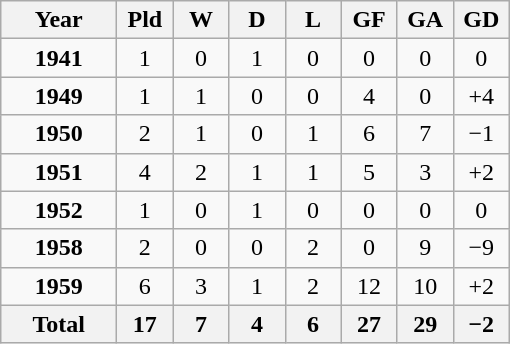<table class="wikitable" style="text-align: center;">
<tr>
<th width=70>Year</th>
<th width=30>Pld</th>
<th width=30>W</th>
<th width=30>D</th>
<th width=30>L</th>
<th width=30>GF</th>
<th width=30>GA</th>
<th width=30>GD</th>
</tr>
<tr>
<td><strong>1941</strong></td>
<td>1</td>
<td>0</td>
<td>1</td>
<td>0</td>
<td>0</td>
<td>0</td>
<td>0</td>
</tr>
<tr>
<td><strong>1949</strong></td>
<td>1</td>
<td>1</td>
<td>0</td>
<td>0</td>
<td>4</td>
<td>0</td>
<td>+4</td>
</tr>
<tr>
<td><strong>1950</strong></td>
<td>2</td>
<td>1</td>
<td>0</td>
<td>1</td>
<td>6</td>
<td>7</td>
<td>−1</td>
</tr>
<tr>
<td><strong>1951</strong></td>
<td>4</td>
<td>2</td>
<td>1</td>
<td>1</td>
<td>5</td>
<td>3</td>
<td>+2</td>
</tr>
<tr>
<td><strong>1952</strong></td>
<td>1</td>
<td>0</td>
<td>1</td>
<td>0</td>
<td>0</td>
<td>0</td>
<td>0</td>
</tr>
<tr>
<td><strong>1958</strong></td>
<td>2</td>
<td>0</td>
<td>0</td>
<td>2</td>
<td>0</td>
<td>9</td>
<td>−9</td>
</tr>
<tr>
<td><strong>1959</strong></td>
<td>6</td>
<td>3</td>
<td>1</td>
<td>2</td>
<td>12</td>
<td>10</td>
<td>+2</td>
</tr>
<tr>
<th>Total</th>
<th>17</th>
<th>7</th>
<th>4</th>
<th>6</th>
<th>27</th>
<th>29</th>
<th>−2</th>
</tr>
</table>
